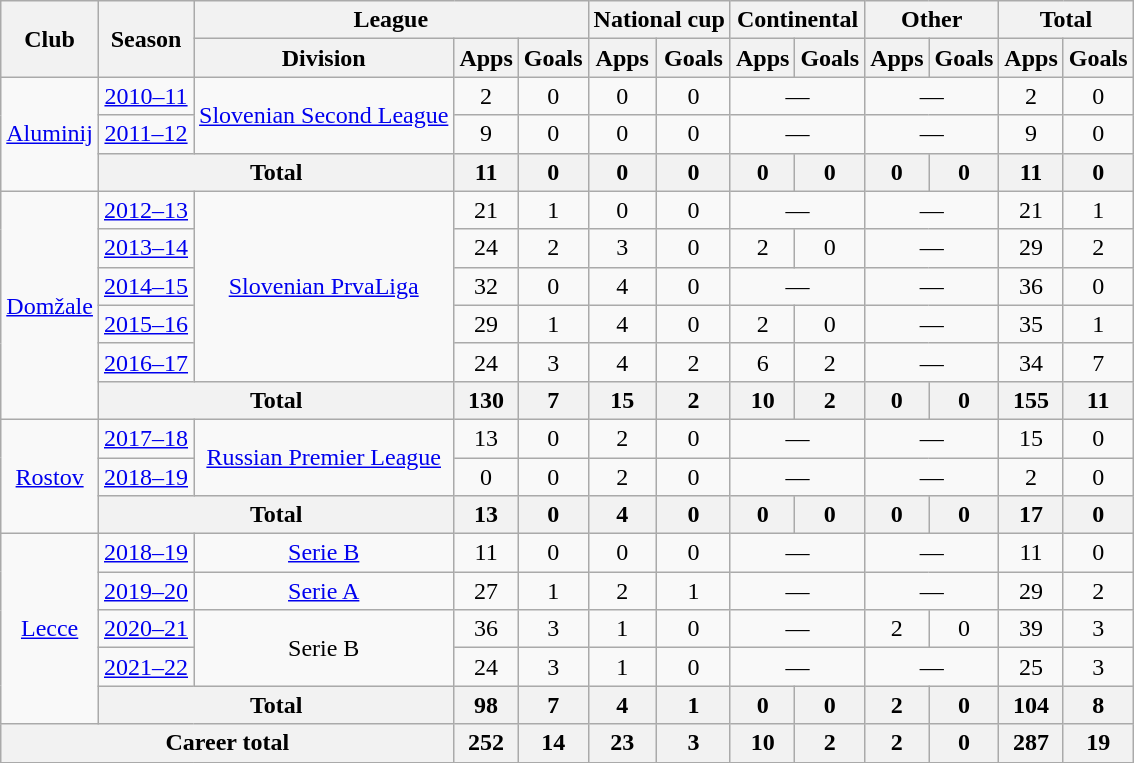<table class="wikitable" style="text-align:center">
<tr>
<th rowspan="2">Club</th>
<th rowspan="2">Season</th>
<th colspan="3">League</th>
<th colspan="2">National cup</th>
<th colspan="2">Continental</th>
<th colspan="2">Other</th>
<th colspan="2">Total</th>
</tr>
<tr>
<th>Division</th>
<th>Apps</th>
<th>Goals</th>
<th>Apps</th>
<th>Goals</th>
<th>Apps</th>
<th>Goals</th>
<th>Apps</th>
<th>Goals</th>
<th>Apps</th>
<th>Goals</th>
</tr>
<tr>
<td rowspan="3"><a href='#'>Aluminij</a></td>
<td><a href='#'>2010–11</a></td>
<td rowspan="2"><a href='#'>Slovenian Second League</a></td>
<td>2</td>
<td>0</td>
<td>0</td>
<td>0</td>
<td colspan="2">—</td>
<td colspan="2">—</td>
<td>2</td>
<td>0</td>
</tr>
<tr>
<td><a href='#'>2011–12</a></td>
<td>9</td>
<td>0</td>
<td>0</td>
<td>0</td>
<td colspan="2">—</td>
<td colspan="2">—</td>
<td>9</td>
<td>0</td>
</tr>
<tr>
<th colspan="2">Total</th>
<th>11</th>
<th>0</th>
<th>0</th>
<th>0</th>
<th>0</th>
<th>0</th>
<th>0</th>
<th>0</th>
<th>11</th>
<th>0</th>
</tr>
<tr>
<td rowspan=6><a href='#'>Domžale</a></td>
<td><a href='#'>2012–13</a></td>
<td rowspan=5><a href='#'>Slovenian PrvaLiga</a></td>
<td>21</td>
<td>1</td>
<td>0</td>
<td>0</td>
<td colspan="2">—</td>
<td colspan="2">—</td>
<td>21</td>
<td>1</td>
</tr>
<tr>
<td><a href='#'>2013–14</a></td>
<td>24</td>
<td>2</td>
<td>3</td>
<td>0</td>
<td>2</td>
<td>0</td>
<td colspan="2">—</td>
<td>29</td>
<td>2</td>
</tr>
<tr>
<td><a href='#'>2014–15</a></td>
<td>32</td>
<td>0</td>
<td>4</td>
<td>0</td>
<td colspan="2">—</td>
<td colspan="2">—</td>
<td>36</td>
<td>0</td>
</tr>
<tr>
<td><a href='#'>2015–16</a></td>
<td>29</td>
<td>1</td>
<td>4</td>
<td>0</td>
<td>2</td>
<td>0</td>
<td colspan="2">—</td>
<td>35</td>
<td>1</td>
</tr>
<tr>
<td><a href='#'>2016–17</a></td>
<td>24</td>
<td>3</td>
<td>4</td>
<td>2</td>
<td>6</td>
<td>2</td>
<td colspan="2">—</td>
<td>34</td>
<td>7</td>
</tr>
<tr>
<th colspan="2">Total</th>
<th>130</th>
<th>7</th>
<th>15</th>
<th>2</th>
<th>10</th>
<th>2</th>
<th>0</th>
<th>0</th>
<th>155</th>
<th>11</th>
</tr>
<tr>
<td rowspan="3"><a href='#'>Rostov</a></td>
<td><a href='#'>2017–18</a></td>
<td rowspan="2"><a href='#'>Russian Premier League</a></td>
<td>13</td>
<td>0</td>
<td>2</td>
<td>0</td>
<td colspan="2">—</td>
<td colspan="2">—</td>
<td>15</td>
<td>0</td>
</tr>
<tr>
<td><a href='#'>2018–19</a></td>
<td>0</td>
<td>0</td>
<td>2</td>
<td>0</td>
<td colspan="2">—</td>
<td colspan="2">—</td>
<td>2</td>
<td>0</td>
</tr>
<tr>
<th colspan="2">Total</th>
<th>13</th>
<th>0</th>
<th>4</th>
<th>0</th>
<th>0</th>
<th>0</th>
<th>0</th>
<th>0</th>
<th>17</th>
<th>0</th>
</tr>
<tr>
<td rowspan="5"><a href='#'>Lecce</a></td>
<td><a href='#'>2018–19</a></td>
<td><a href='#'>Serie B</a></td>
<td>11</td>
<td>0</td>
<td>0</td>
<td>0</td>
<td colspan="2">—</td>
<td colspan="2">—</td>
<td>11</td>
<td>0</td>
</tr>
<tr>
<td><a href='#'>2019–20</a></td>
<td><a href='#'>Serie A</a></td>
<td>27</td>
<td>1</td>
<td>2</td>
<td>1</td>
<td colspan="2">—</td>
<td colspan="2">—</td>
<td>29</td>
<td>2</td>
</tr>
<tr>
<td><a href='#'>2020–21</a></td>
<td rowspan="2">Serie B</td>
<td>36</td>
<td>3</td>
<td>1</td>
<td>0</td>
<td colspan="2">—</td>
<td>2</td>
<td>0</td>
<td>39</td>
<td>3</td>
</tr>
<tr>
<td><a href='#'>2021–22</a></td>
<td>24</td>
<td>3</td>
<td>1</td>
<td>0</td>
<td colspan="2">—</td>
<td colspan="2">—</td>
<td>25</td>
<td>3</td>
</tr>
<tr>
<th colspan="2">Total</th>
<th>98</th>
<th>7</th>
<th>4</th>
<th>1</th>
<th>0</th>
<th>0</th>
<th>2</th>
<th>0</th>
<th>104</th>
<th>8</th>
</tr>
<tr>
<th colspan="3">Career total</th>
<th>252</th>
<th>14</th>
<th>23</th>
<th>3</th>
<th>10</th>
<th>2</th>
<th>2</th>
<th>0</th>
<th>287</th>
<th>19</th>
</tr>
<tr>
</tr>
</table>
